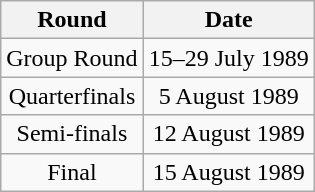<table class="wikitable" style="text-align: center">
<tr>
<th>Round</th>
<th>Date</th>
</tr>
<tr>
<td>Group Round</td>
<td>15–29 July 1989</td>
</tr>
<tr>
<td>Quarterfinals</td>
<td>5 August 1989</td>
</tr>
<tr>
<td>Semi-finals</td>
<td>12 August 1989</td>
</tr>
<tr>
<td>Final</td>
<td>15 August 1989</td>
</tr>
</table>
